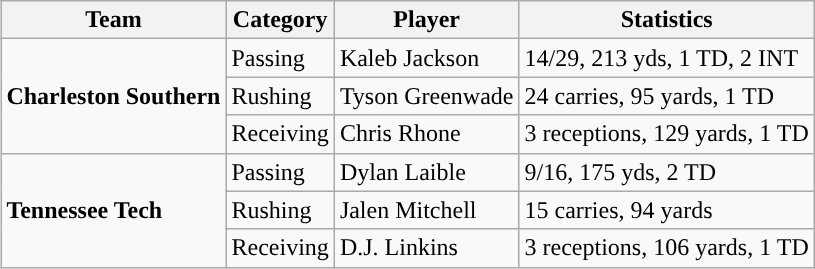<table class="wikitable" style="float: right;">
<tr>
<th>Team</th>
<th>Category</th>
<th>Player</th>
<th>Statistics</th>
</tr>
<tr>
<td rowspan=3><strong>Charleston Southern</strong></td>
<td>Passing</td>
<td>Kaleb Jackson</td>
<td>14/29, 213 yds, 1 TD, 2 INT</td>
</tr>
<tr>
<td>Rushing</td>
<td>Tyson Greenwade</td>
<td>24 carries, 95 yards, 1 TD</td>
</tr>
<tr>
<td>Receiving</td>
<td>Chris Rhone</td>
<td>3 receptions, 129 yards, 1 TD</td>
</tr>
<tr>
<td rowspan=3><strong>Tennessee Tech</strong></td>
<td>Passing</td>
<td>Dylan Laible</td>
<td>9/16, 175 yds, 2 TD</td>
</tr>
<tr>
<td>Rushing</td>
<td>Jalen Mitchell</td>
<td>15 carries, 94 yards</td>
</tr>
<tr>
<td>Receiving</td>
<td>D.J. Linkins</td>
<td>3 receptions, 106 yards, 1 TD</td>
</tr>
</table>
